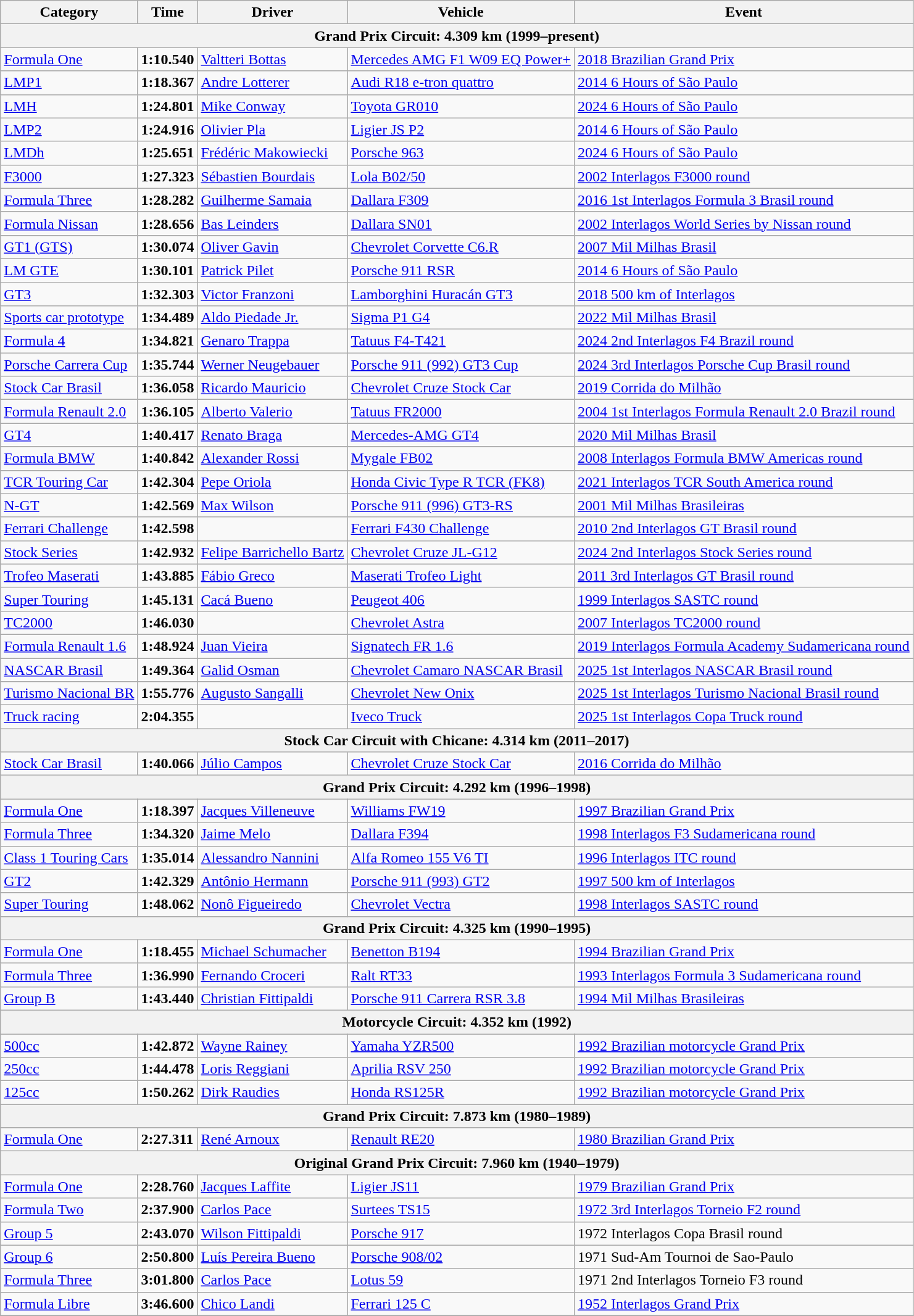<table class="wikitable">
<tr>
<th>Category</th>
<th>Time</th>
<th>Driver</th>
<th>Vehicle</th>
<th>Event</th>
</tr>
<tr>
<th colspan=5>Grand Prix Circuit: 4.309 km (1999–present)</th>
</tr>
<tr>
<td><a href='#'>Formula One</a></td>
<td><strong>1:10.540</strong></td>
<td><a href='#'>Valtteri Bottas</a></td>
<td><a href='#'>Mercedes AMG F1 W09 EQ Power+</a></td>
<td><a href='#'>2018 Brazilian Grand Prix</a> </td>
</tr>
<tr>
<td><a href='#'>LMP1</a></td>
<td><strong>1:18.367</strong></td>
<td><a href='#'>Andre Lotterer</a></td>
<td><a href='#'>Audi R18 e-tron quattro</a></td>
<td><a href='#'>2014 6 Hours of São Paulo</a></td>
</tr>
<tr>
<td><a href='#'>LMH</a></td>
<td><strong>1:24.801</strong></td>
<td><a href='#'>Mike Conway</a></td>
<td><a href='#'>Toyota GR010</a></td>
<td><a href='#'>2024 6 Hours of São Paulo</a></td>
</tr>
<tr>
<td><a href='#'>LMP2</a></td>
<td><strong>1:24.916</strong></td>
<td><a href='#'>Olivier Pla</a></td>
<td><a href='#'>Ligier JS P2</a></td>
<td><a href='#'>2014 6 Hours of São Paulo</a></td>
</tr>
<tr>
<td><a href='#'>LMDh</a></td>
<td><strong>1:25.651</strong></td>
<td><a href='#'>Frédéric Makowiecki</a></td>
<td><a href='#'>Porsche 963</a></td>
<td><a href='#'>2024 6 Hours of São Paulo</a></td>
</tr>
<tr>
<td><a href='#'>F3000</a></td>
<td><strong>1:27.323</strong></td>
<td><a href='#'>Sébastien Bourdais</a></td>
<td><a href='#'>Lola B02/50</a></td>
<td><a href='#'>2002 Interlagos F3000 round</a></td>
</tr>
<tr>
<td><a href='#'>Formula Three</a></td>
<td><strong>1:28.282</strong></td>
<td><a href='#'>Guilherme Samaia</a></td>
<td><a href='#'>Dallara F309</a></td>
<td><a href='#'>2016 1st Interlagos Formula 3 Brasil round</a></td>
</tr>
<tr>
<td><a href='#'>Formula Nissan</a></td>
<td><strong>1:28.656</strong></td>
<td><a href='#'>Bas Leinders</a></td>
<td><a href='#'>Dallara SN01</a></td>
<td><a href='#'>2002 Interlagos World Series by Nissan round</a></td>
</tr>
<tr>
<td><a href='#'>GT1 (GTS)</a></td>
<td><strong>1:30.074</strong></td>
<td><a href='#'>Oliver Gavin</a></td>
<td><a href='#'>Chevrolet Corvette C6.R</a></td>
<td><a href='#'>2007 Mil Milhas Brasil</a></td>
</tr>
<tr>
<td><a href='#'>LM GTE</a></td>
<td><strong>1:30.101</strong></td>
<td><a href='#'>Patrick Pilet</a></td>
<td><a href='#'>Porsche 911 RSR</a></td>
<td><a href='#'>2014 6 Hours of São Paulo</a></td>
</tr>
<tr>
<td><a href='#'>GT3</a></td>
<td><strong>1:32.303</strong></td>
<td><a href='#'>Victor Franzoni</a></td>
<td><a href='#'>Lamborghini Huracán GT3</a></td>
<td><a href='#'>2018 500&nbsp;km of Interlagos</a></td>
</tr>
<tr>
<td><a href='#'>Sports car prototype</a></td>
<td><strong>1:34.489</strong></td>
<td><a href='#'>Aldo Piedade Jr.</a></td>
<td><a href='#'>Sigma P1 G4</a></td>
<td><a href='#'>2022 Mil Milhas Brasil</a></td>
</tr>
<tr>
<td><a href='#'>Formula 4</a></td>
<td><strong>1:34.821</strong></td>
<td><a href='#'>Genaro Trappa</a></td>
<td><a href='#'>Tatuus F4-T421</a></td>
<td><a href='#'>2024 2nd Interlagos F4 Brazil round</a></td>
</tr>
<tr>
<td><a href='#'>Porsche Carrera Cup</a></td>
<td><strong>1:35.744</strong></td>
<td><a href='#'>Werner Neugebauer</a></td>
<td><a href='#'>Porsche 911 (992) GT3 Cup</a></td>
<td><a href='#'>2024 3rd Interlagos Porsche Cup Brasil round</a></td>
</tr>
<tr>
<td><a href='#'>Stock Car Brasil</a></td>
<td><strong>1:36.058</strong></td>
<td><a href='#'>Ricardo Mauricio</a></td>
<td><a href='#'>Chevrolet Cruze Stock Car</a></td>
<td><a href='#'>2019 Corrida do Milhão</a></td>
</tr>
<tr>
<td><a href='#'>Formula Renault 2.0</a></td>
<td><strong>1:36.105</strong></td>
<td><a href='#'>Alberto Valerio</a></td>
<td><a href='#'>Tatuus FR2000</a></td>
<td><a href='#'>2004 1st Interlagos Formula Renault 2.0 Brazil round</a></td>
</tr>
<tr>
<td><a href='#'>GT4</a></td>
<td><strong>1:40.417</strong></td>
<td><a href='#'>Renato Braga</a></td>
<td><a href='#'>Mercedes-AMG GT4</a></td>
<td><a href='#'>2020 Mil Milhas Brasil</a></td>
</tr>
<tr>
<td><a href='#'>Formula BMW</a></td>
<td><strong>1:40.842</strong></td>
<td><a href='#'>Alexander Rossi</a></td>
<td><a href='#'>Mygale FB02</a></td>
<td><a href='#'>2008 Interlagos Formula BMW Americas round</a></td>
</tr>
<tr>
<td><a href='#'>TCR Touring Car</a></td>
<td><strong>1:42.304</strong></td>
<td><a href='#'>Pepe Oriola</a></td>
<td><a href='#'>Honda Civic Type R TCR (FK8)</a></td>
<td><a href='#'>2021 Interlagos TCR South America round</a></td>
</tr>
<tr>
<td><a href='#'>N-GT</a></td>
<td><strong>1:42.569</strong></td>
<td><a href='#'>Max Wilson</a></td>
<td><a href='#'>Porsche 911 (996) GT3-RS</a></td>
<td><a href='#'>2001 Mil Milhas Brasileiras</a></td>
</tr>
<tr>
<td><a href='#'>Ferrari Challenge</a></td>
<td><strong>1:42.598</strong></td>
<td></td>
<td><a href='#'>Ferrari F430 Challenge</a></td>
<td><a href='#'>2010 2nd Interlagos GT Brasil round</a></td>
</tr>
<tr>
<td><a href='#'>Stock Series</a></td>
<td><strong>1:42.932</strong></td>
<td><a href='#'>Felipe Barrichello Bartz</a></td>
<td><a href='#'>Chevrolet Cruze JL-G12</a></td>
<td><a href='#'>2024 2nd Interlagos Stock Series round</a></td>
</tr>
<tr>
<td><a href='#'>Trofeo Maserati</a></td>
<td><strong>1:43.885</strong></td>
<td><a href='#'>Fábio Greco</a></td>
<td><a href='#'>Maserati Trofeo Light</a></td>
<td><a href='#'>2011 3rd Interlagos GT Brasil round</a></td>
</tr>
<tr>
<td><a href='#'>Super Touring</a></td>
<td><strong>1:45.131</strong></td>
<td><a href='#'>Cacá Bueno</a></td>
<td><a href='#'>Peugeot 406</a></td>
<td><a href='#'>1999 Interlagos SASTC round</a></td>
</tr>
<tr>
<td><a href='#'>TC2000</a></td>
<td><strong>1:46.030</strong></td>
<td></td>
<td><a href='#'>Chevrolet Astra</a></td>
<td><a href='#'>2007 Interlagos TC2000 round</a></td>
</tr>
<tr>
<td><a href='#'>Formula Renault 1.6</a></td>
<td><strong>1:48.924</strong></td>
<td><a href='#'>Juan Vieira</a></td>
<td><a href='#'>Signatech FR 1.6</a></td>
<td><a href='#'>2019 Interlagos Formula Academy Sudamericana round</a></td>
</tr>
<tr>
<td><a href='#'>NASCAR Brasil</a></td>
<td><strong>1:49.364</strong></td>
<td><a href='#'>Galid Osman</a></td>
<td><a href='#'>Chevrolet Camaro NASCAR Brasil</a></td>
<td><a href='#'>2025 1st Interlagos NASCAR Brasil round</a></td>
</tr>
<tr>
<td><a href='#'>Turismo Nacional BR</a></td>
<td><strong>1:55.776</strong></td>
<td><a href='#'>Augusto Sangalli</a></td>
<td><a href='#'>Chevrolet New Onix</a></td>
<td><a href='#'>2025 1st Interlagos Turismo Nacional Brasil round</a></td>
</tr>
<tr>
<td><a href='#'>Truck racing</a></td>
<td><strong>2:04.355</strong></td>
<td></td>
<td><a href='#'>Iveco Truck</a></td>
<td><a href='#'>2025 1st Interlagos Copa Truck round</a></td>
</tr>
<tr>
<th colspan=5>Stock Car Circuit with Chicane: 4.314 km (2011–2017)</th>
</tr>
<tr>
<td><a href='#'>Stock Car Brasil</a></td>
<td><strong>1:40.066</strong></td>
<td><a href='#'>Júlio Campos</a></td>
<td><a href='#'>Chevrolet Cruze Stock Car</a></td>
<td><a href='#'>2016 Corrida do Milhão</a></td>
</tr>
<tr>
<th colspan=5>Grand Prix Circuit: 4.292 km (1996–1998)</th>
</tr>
<tr>
<td><a href='#'>Formula One</a></td>
<td><strong>1:18.397</strong></td>
<td><a href='#'>Jacques Villeneuve</a></td>
<td><a href='#'>Williams FW19</a></td>
<td><a href='#'>1997 Brazilian Grand Prix</a></td>
</tr>
<tr>
<td><a href='#'>Formula Three</a></td>
<td><strong>1:34.320</strong></td>
<td><a href='#'>Jaime Melo</a></td>
<td><a href='#'>Dallara F394</a></td>
<td><a href='#'>1998 Interlagos F3 Sudamericana round</a></td>
</tr>
<tr>
<td><a href='#'>Class 1 Touring Cars</a></td>
<td><strong>1:35.014</strong></td>
<td><a href='#'>Alessandro Nannini</a></td>
<td><a href='#'>Alfa Romeo 155 V6 TI</a></td>
<td><a href='#'>1996 Interlagos ITC round</a></td>
</tr>
<tr>
<td><a href='#'>GT2</a></td>
<td><strong>1:42.329</strong></td>
<td><a href='#'>Antônio Hermann</a></td>
<td><a href='#'>Porsche 911 (993) GT2</a></td>
<td><a href='#'>1997 500&nbsp;km of Interlagos</a></td>
</tr>
<tr>
<td><a href='#'>Super Touring</a></td>
<td><strong>1:48.062</strong></td>
<td><a href='#'>Nonô Figueiredo</a></td>
<td><a href='#'>Chevrolet Vectra</a></td>
<td><a href='#'>1998 Interlagos SASTC round</a></td>
</tr>
<tr>
<th colspan=5>Grand Prix Circuit: 4.325 km (1990–1995)</th>
</tr>
<tr>
<td><a href='#'>Formula One</a></td>
<td><strong>1:18.455</strong></td>
<td><a href='#'>Michael Schumacher</a></td>
<td><a href='#'>Benetton B194</a></td>
<td><a href='#'>1994 Brazilian Grand Prix</a></td>
</tr>
<tr>
<td><a href='#'>Formula Three</a></td>
<td><strong>1:36.990</strong></td>
<td><a href='#'>Fernando Croceri</a></td>
<td><a href='#'>Ralt RT33</a></td>
<td><a href='#'>1993 Interlagos Formula 3 Sudamericana round</a></td>
</tr>
<tr>
<td><a href='#'>Group B</a></td>
<td><strong>1:43.440</strong></td>
<td><a href='#'>Christian Fittipaldi</a></td>
<td><a href='#'>Porsche 911 Carrera RSR 3.8</a></td>
<td><a href='#'>1994 Mil Milhas Brasileiras</a></td>
</tr>
<tr>
<th colspan=5>Motorcycle Circuit: 4.352 km (1992)</th>
</tr>
<tr>
<td><a href='#'>500cc</a></td>
<td><strong>1:42.872</strong></td>
<td><a href='#'>Wayne Rainey</a></td>
<td><a href='#'>Yamaha YZR500</a></td>
<td><a href='#'>1992 Brazilian motorcycle Grand Prix</a></td>
</tr>
<tr>
<td><a href='#'>250cc</a></td>
<td><strong>1:44.478</strong></td>
<td><a href='#'>Loris Reggiani</a></td>
<td><a href='#'>Aprilia RSV 250</a></td>
<td><a href='#'>1992 Brazilian motorcycle Grand Prix</a></td>
</tr>
<tr>
<td><a href='#'>125cc</a></td>
<td><strong>1:50.262</strong></td>
<td><a href='#'>Dirk Raudies</a></td>
<td><a href='#'>Honda RS125R</a></td>
<td><a href='#'>1992 Brazilian motorcycle Grand Prix</a></td>
</tr>
<tr>
<th colspan=5>Grand Prix Circuit: 7.873 km (1980–1989)</th>
</tr>
<tr>
<td><a href='#'>Formula One</a></td>
<td><strong>2:27.311</strong></td>
<td><a href='#'>René Arnoux</a></td>
<td><a href='#'>Renault RE20</a></td>
<td><a href='#'>1980 Brazilian Grand Prix</a></td>
</tr>
<tr>
<th colspan=5>Original Grand Prix Circuit: 7.960 km (1940–1979)</th>
</tr>
<tr>
<td><a href='#'>Formula One</a></td>
<td><strong>2:28.760</strong></td>
<td><a href='#'>Jacques Laffite</a></td>
<td><a href='#'>Ligier JS11</a></td>
<td><a href='#'>1979 Brazilian Grand Prix</a></td>
</tr>
<tr>
<td><a href='#'>Formula Two</a></td>
<td><strong>2:37.900</strong></td>
<td><a href='#'>Carlos Pace</a></td>
<td><a href='#'>Surtees TS15</a></td>
<td><a href='#'>1972 3rd Interlagos Torneio F2 round</a></td>
</tr>
<tr>
<td><a href='#'>Group 5</a></td>
<td><strong>2:43.070</strong></td>
<td><a href='#'>Wilson Fittipaldi</a></td>
<td><a href='#'>Porsche 917</a></td>
<td>1972 Interlagos Copa Brasil round</td>
</tr>
<tr>
<td><a href='#'>Group 6</a></td>
<td><strong>2:50.800</strong></td>
<td><a href='#'>Luís Pereira Bueno</a></td>
<td><a href='#'>Porsche 908/02</a></td>
<td>1971 Sud-Am Tournoi de Sao-Paulo</td>
</tr>
<tr>
<td><a href='#'>Formula Three</a></td>
<td><strong>3:01.800</strong></td>
<td><a href='#'>Carlos Pace</a></td>
<td><a href='#'>Lotus 59</a></td>
<td>1971 2nd Interlagos Torneio F3 round</td>
</tr>
<tr>
<td><a href='#'>Formula Libre</a></td>
<td><strong>3:46.600</strong></td>
<td><a href='#'>Chico Landi</a></td>
<td><a href='#'>Ferrari 125 C</a></td>
<td><a href='#'>1952 Interlagos Grand Prix</a></td>
</tr>
<tr>
</tr>
</table>
